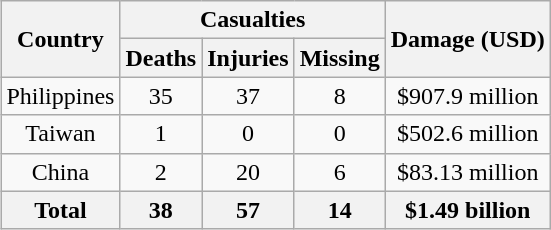<table class="wikitable" style="float:right; margin:0 0 0.5em 1em; float:right;">
<tr style="text-align:center;">
<th rowspan=2><strong>Country</strong></th>
<th colspan=3><strong>Casualties</strong></th>
<th rowspan=2><strong>Damage (USD)</strong></th>
</tr>
<tr style="text-align:center;">
<th><strong>Deaths</strong></th>
<th><strong>Injuries</strong></th>
<th><strong>Missing</strong></th>
</tr>
<tr style="text-align:center;">
<td>Philippines</td>
<td>35</td>
<td>37</td>
<td>8</td>
<td>$907.9 million</td>
</tr>
<tr style="text-align:center;">
<td>Taiwan</td>
<td>1</td>
<td>0</td>
<td>0</td>
<td>$502.6 million</td>
</tr>
<tr style="text-align:center;">
<td>China</td>
<td>2</td>
<td>20</td>
<td>6</td>
<td>$83.13 million</td>
</tr>
<tr style="text-align:center;">
<th>Total</th>
<th>38</th>
<th>57</th>
<th>14</th>
<th>$1.49 billion</th>
</tr>
</table>
